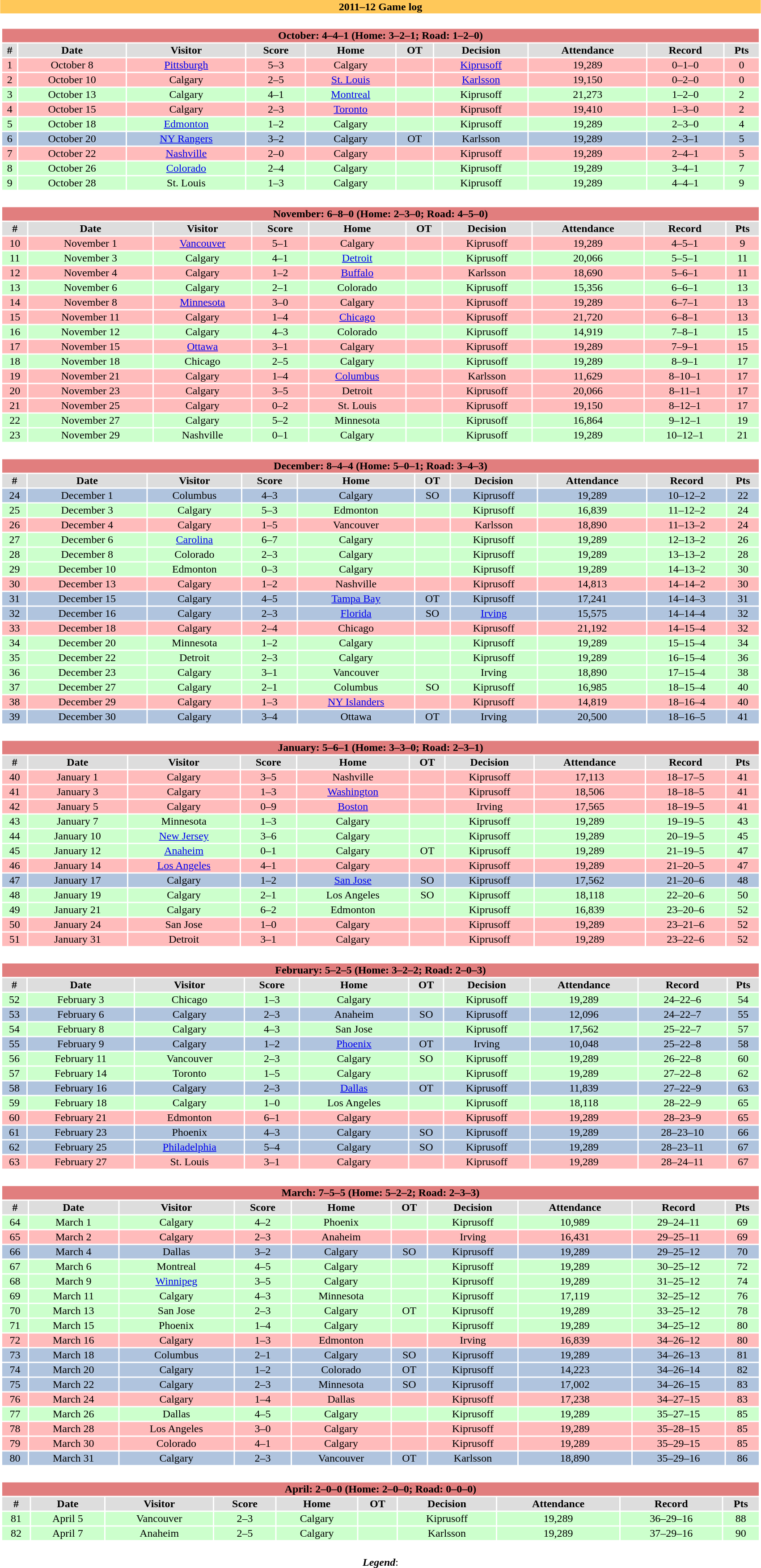<table class="toccolours"  style="width:90%; clear:both; margin:1.5em auto; text-align:center;">
<tr>
<th colspan=10 style="background:#FFC859">2011–12 Game log</th>
</tr>
<tr>
<td colspan=10><br><table class="toccolours collapsible collapsed"  style="width:100%; margin:auto;">
<tr>
<th colspan="10;" style="background:#e17e7e;">October: 4–4–1 (Home: 3–2–1; Road: 1–2–0)</th>
</tr>
<tr style="text-align:center; background:#ddd;">
<td><strong>#</strong></td>
<td><strong>Date</strong></td>
<td><strong>Visitor</strong></td>
<td><strong>Score</strong></td>
<td><strong>Home</strong></td>
<td><strong>OT</strong></td>
<td><strong>Decision</strong></td>
<td><strong>Attendance</strong></td>
<td><strong>Record</strong></td>
<td><strong>Pts</strong></td>
</tr>
<tr style="background:#fbb;">
<td>1</td>
<td>October 8</td>
<td><a href='#'>Pittsburgh</a></td>
<td>5–3</td>
<td>Calgary</td>
<td></td>
<td><a href='#'>Kiprusoff</a></td>
<td>19,289</td>
<td>0–1–0</td>
<td>0</td>
</tr>
<tr style="background:#fbb;">
<td>2</td>
<td>October 10</td>
<td>Calgary</td>
<td>2–5</td>
<td><a href='#'>St. Louis</a></td>
<td></td>
<td><a href='#'>Karlsson</a></td>
<td>19,150</td>
<td>0–2–0</td>
<td>0</td>
</tr>
<tr style="background:#cfc;">
<td>3</td>
<td>October 13</td>
<td>Calgary</td>
<td>4–1</td>
<td><a href='#'>Montreal</a></td>
<td></td>
<td>Kiprusoff</td>
<td>21,273</td>
<td>1–2–0</td>
<td>2</td>
</tr>
<tr style="background:#fbb;">
<td>4</td>
<td>October 15</td>
<td>Calgary</td>
<td>2–3</td>
<td><a href='#'>Toronto</a></td>
<td></td>
<td>Kiprusoff</td>
<td>19,410</td>
<td>1–3–0</td>
<td>2</td>
</tr>
<tr style="background:#cfc;">
<td>5</td>
<td>October 18</td>
<td><a href='#'>Edmonton</a></td>
<td>1–2</td>
<td>Calgary</td>
<td></td>
<td>Kiprusoff</td>
<td>19,289</td>
<td>2–3–0</td>
<td>4</td>
</tr>
<tr style="background:#b0c4de;">
<td>6</td>
<td>October 20</td>
<td><a href='#'>NY Rangers</a></td>
<td>3–2</td>
<td>Calgary</td>
<td>OT</td>
<td>Karlsson</td>
<td>19,289</td>
<td>2–3–1</td>
<td>5</td>
</tr>
<tr style="background:#fbb;">
<td>7</td>
<td>October 22</td>
<td><a href='#'>Nashville</a></td>
<td>2–0</td>
<td>Calgary</td>
<td></td>
<td>Kiprusoff</td>
<td>19,289</td>
<td>2–4–1</td>
<td>5</td>
</tr>
<tr style="background:#cfc;">
<td>8</td>
<td>October 26</td>
<td><a href='#'>Colorado</a></td>
<td>2–4</td>
<td>Calgary</td>
<td></td>
<td>Kiprusoff</td>
<td>19,289</td>
<td>3–4–1</td>
<td>7</td>
</tr>
<tr style="background:#cfc;">
<td>9</td>
<td>October 28</td>
<td>St. Louis</td>
<td>1–3</td>
<td>Calgary</td>
<td></td>
<td>Kiprusoff</td>
<td>19,289</td>
<td>4–4–1</td>
<td>9</td>
</tr>
</table>
</td>
</tr>
<tr>
<td colspan=10><br><table class="toccolours collapsible collapsed"  style="width:100%; margin:auto;">
<tr>
<th colspan="10;" style="background:#e17e7e;">November: 6–8–0 (Home: 2–3–0; Road: 4–5–0)</th>
</tr>
<tr style="text-align:center; background:#ddd;">
<td><strong>#</strong></td>
<td><strong>Date</strong></td>
<td><strong>Visitor</strong></td>
<td><strong>Score</strong></td>
<td><strong>Home</strong></td>
<td><strong>OT</strong></td>
<td><strong>Decision</strong></td>
<td><strong>Attendance</strong></td>
<td><strong>Record</strong></td>
<td><strong>Pts</strong></td>
</tr>
<tr style="background:#fbb;">
<td>10</td>
<td>November 1</td>
<td><a href='#'>Vancouver</a></td>
<td>5–1</td>
<td>Calgary</td>
<td></td>
<td>Kiprusoff</td>
<td>19,289</td>
<td>4–5–1</td>
<td>9</td>
</tr>
<tr style="background:#cfc;">
<td>11</td>
<td>November 3</td>
<td>Calgary</td>
<td>4–1</td>
<td><a href='#'>Detroit</a></td>
<td></td>
<td>Kiprusoff</td>
<td>20,066</td>
<td>5–5–1</td>
<td>11</td>
</tr>
<tr style="background:#fbb;">
<td>12</td>
<td>November 4</td>
<td>Calgary</td>
<td>1–2</td>
<td><a href='#'>Buffalo</a></td>
<td></td>
<td>Karlsson</td>
<td>18,690</td>
<td>5–6–1</td>
<td>11</td>
</tr>
<tr style="background:#cfc;">
<td>13</td>
<td>November 6</td>
<td>Calgary</td>
<td>2–1</td>
<td>Colorado</td>
<td></td>
<td>Kiprusoff</td>
<td>15,356</td>
<td>6–6–1</td>
<td>13</td>
</tr>
<tr style="background:#fbb;">
<td>14</td>
<td>November 8</td>
<td><a href='#'>Minnesota</a></td>
<td>3–0</td>
<td>Calgary</td>
<td></td>
<td>Kiprusoff</td>
<td>19,289</td>
<td>6–7–1</td>
<td>13</td>
</tr>
<tr style="background:#fbb;">
<td>15</td>
<td>November 11</td>
<td>Calgary</td>
<td>1–4</td>
<td><a href='#'>Chicago</a></td>
<td></td>
<td>Kiprusoff</td>
<td>21,720</td>
<td>6–8–1</td>
<td>13</td>
</tr>
<tr style="background:#cfc;">
<td>16</td>
<td>November 12</td>
<td>Calgary</td>
<td>4–3</td>
<td>Colorado</td>
<td></td>
<td>Kiprusoff</td>
<td>14,919</td>
<td>7–8–1</td>
<td>15</td>
</tr>
<tr style="background:#fbb;">
<td>17</td>
<td>November 15</td>
<td><a href='#'>Ottawa</a></td>
<td>3–1</td>
<td>Calgary</td>
<td></td>
<td>Kiprusoff</td>
<td>19,289</td>
<td>7–9–1</td>
<td>15</td>
</tr>
<tr style="background:#cfc;">
<td>18</td>
<td>November 18</td>
<td>Chicago</td>
<td>2–5</td>
<td>Calgary</td>
<td></td>
<td>Kiprusoff</td>
<td>19,289</td>
<td>8–9–1</td>
<td>17</td>
</tr>
<tr style="background:#fbb;">
<td>19</td>
<td>November 21</td>
<td>Calgary</td>
<td>1–4</td>
<td><a href='#'>Columbus</a></td>
<td></td>
<td>Karlsson</td>
<td>11,629</td>
<td>8–10–1</td>
<td>17</td>
</tr>
<tr style="background:#fbb;">
<td>20</td>
<td>November 23</td>
<td>Calgary</td>
<td>3–5</td>
<td>Detroit</td>
<td></td>
<td>Kiprusoff</td>
<td>20,066</td>
<td>8–11–1</td>
<td>17</td>
</tr>
<tr style="background:#fbb;">
<td>21</td>
<td>November 25</td>
<td>Calgary</td>
<td>0–2</td>
<td>St. Louis</td>
<td></td>
<td>Kiprusoff</td>
<td>19,150</td>
<td>8–12–1</td>
<td>17</td>
</tr>
<tr style="background:#cfc;">
<td>22</td>
<td>November 27</td>
<td>Calgary</td>
<td>5–2</td>
<td>Minnesota</td>
<td></td>
<td>Kiprusoff</td>
<td>16,864</td>
<td>9–12–1</td>
<td>19</td>
</tr>
<tr style="background:#cfc;">
<td>23</td>
<td>November 29</td>
<td>Nashville</td>
<td>0–1</td>
<td>Calgary</td>
<td></td>
<td>Kiprusoff</td>
<td>19,289</td>
<td>10–12–1</td>
<td>21</td>
</tr>
</table>
</td>
</tr>
<tr>
<td colspan=10><br><table class="toccolours collapsible collapsed"  style="width:100%; margin:auto;">
<tr>
<th colspan="10;" style="background:#e17e7e;">December: 8–4–4 (Home: 5–0–1; Road: 3–4–3)</th>
</tr>
<tr style="text-align:center; background:#ddd;">
<td><strong>#</strong></td>
<td><strong>Date</strong></td>
<td><strong>Visitor</strong></td>
<td><strong>Score</strong></td>
<td><strong>Home</strong></td>
<td><strong>OT</strong></td>
<td><strong>Decision</strong></td>
<td><strong>Attendance</strong></td>
<td><strong>Record</strong></td>
<td><strong>Pts</strong></td>
</tr>
<tr style="background:#b0c4de;">
<td>24</td>
<td>December 1</td>
<td>Columbus</td>
<td>4–3</td>
<td>Calgary</td>
<td>SO</td>
<td>Kiprusoff</td>
<td>19,289</td>
<td>10–12–2</td>
<td>22</td>
</tr>
<tr style="background:#cfc;">
<td>25</td>
<td>December 3</td>
<td>Calgary</td>
<td>5–3</td>
<td>Edmonton</td>
<td></td>
<td>Kiprusoff</td>
<td>16,839</td>
<td>11–12–2</td>
<td>24</td>
</tr>
<tr style="background:#fbb;">
<td>26</td>
<td>December 4</td>
<td>Calgary</td>
<td>1–5</td>
<td>Vancouver</td>
<td></td>
<td>Karlsson</td>
<td>18,890</td>
<td>11–13–2</td>
<td>24</td>
</tr>
<tr style="background:#cfc;">
<td>27</td>
<td>December 6</td>
<td><a href='#'>Carolina</a></td>
<td>6–7</td>
<td>Calgary</td>
<td></td>
<td>Kiprusoff</td>
<td>19,289</td>
<td>12–13–2</td>
<td>26</td>
</tr>
<tr style="background:#cfc;">
<td>28</td>
<td>December 8</td>
<td>Colorado</td>
<td>2–3</td>
<td>Calgary</td>
<td></td>
<td>Kiprusoff</td>
<td>19,289</td>
<td>13–13–2</td>
<td>28</td>
</tr>
<tr style="background:#cfc;">
<td>29</td>
<td>December 10</td>
<td>Edmonton</td>
<td>0–3</td>
<td>Calgary</td>
<td></td>
<td>Kiprusoff</td>
<td>19,289</td>
<td>14–13–2</td>
<td>30</td>
</tr>
<tr style="background:#fbb;">
<td>30</td>
<td>December 13</td>
<td>Calgary</td>
<td>1–2</td>
<td>Nashville</td>
<td></td>
<td>Kiprusoff</td>
<td>14,813</td>
<td>14–14–2</td>
<td>30</td>
</tr>
<tr style="background:#b0c4de;">
<td>31</td>
<td>December 15</td>
<td>Calgary</td>
<td>4–5</td>
<td><a href='#'>Tampa Bay</a></td>
<td>OT</td>
<td>Kiprusoff</td>
<td>17,241</td>
<td>14–14–3</td>
<td>31</td>
</tr>
<tr style="background:#b0c4de;">
<td>32</td>
<td>December 16</td>
<td>Calgary</td>
<td>2–3</td>
<td><a href='#'>Florida</a></td>
<td>SO</td>
<td><a href='#'>Irving</a></td>
<td>15,575</td>
<td>14–14–4</td>
<td>32</td>
</tr>
<tr style="background:#fbb;">
<td>33</td>
<td>December 18</td>
<td>Calgary</td>
<td>2–4</td>
<td>Chicago</td>
<td></td>
<td>Kiprusoff</td>
<td>21,192</td>
<td>14–15–4</td>
<td>32</td>
</tr>
<tr style="background:#cfc;">
<td>34</td>
<td>December 20</td>
<td>Minnesota</td>
<td>1–2</td>
<td>Calgary</td>
<td></td>
<td>Kiprusoff</td>
<td>19,289</td>
<td>15–15–4</td>
<td>34</td>
</tr>
<tr style="background:#cfc;">
<td>35</td>
<td>December 22</td>
<td>Detroit</td>
<td>2–3</td>
<td>Calgary</td>
<td></td>
<td>Kiprusoff</td>
<td>19,289</td>
<td>16–15–4</td>
<td>36</td>
</tr>
<tr style="background:#cfc;">
<td>36</td>
<td>December 23</td>
<td>Calgary</td>
<td>3–1</td>
<td>Vancouver</td>
<td></td>
<td>Irving</td>
<td>18,890</td>
<td>17–15–4</td>
<td>38</td>
</tr>
<tr style="background:#cfc;">
<td>37</td>
<td>December 27</td>
<td>Calgary</td>
<td>2–1</td>
<td>Columbus</td>
<td>SO</td>
<td>Kiprusoff</td>
<td>16,985</td>
<td>18–15–4</td>
<td>40</td>
</tr>
<tr style="background:#fbb;">
<td>38</td>
<td>December 29</td>
<td>Calgary</td>
<td>1–3</td>
<td><a href='#'>NY Islanders</a></td>
<td></td>
<td>Kiprusoff</td>
<td>14,819</td>
<td>18–16–4</td>
<td>40</td>
</tr>
<tr style="background:#b0c4de;">
<td>39</td>
<td>December 30</td>
<td>Calgary</td>
<td>3–4</td>
<td>Ottawa</td>
<td>OT</td>
<td>Irving</td>
<td>20,500</td>
<td>18–16–5</td>
<td>41</td>
</tr>
</table>
</td>
</tr>
<tr>
<td colspan=10><br><table class="toccolours collapsible collapsed"  style="width:100%; margin:auto;">
<tr>
<th colspan="10;" style="background:#e17e7e;">January: 5–6–1 (Home: 3–3–0; Road: 2–3–1)</th>
</tr>
<tr style="text-align:center; background:#ddd;">
<td><strong>#</strong></td>
<td><strong>Date</strong></td>
<td><strong>Visitor</strong></td>
<td><strong>Score</strong></td>
<td><strong>Home</strong></td>
<td><strong>OT</strong></td>
<td><strong>Decision</strong></td>
<td><strong>Attendance</strong></td>
<td><strong>Record</strong></td>
<td><strong>Pts</strong></td>
</tr>
<tr style="background:#fbb;">
<td>40</td>
<td>January 1</td>
<td>Calgary</td>
<td>3–5</td>
<td>Nashville</td>
<td></td>
<td>Kiprusoff</td>
<td>17,113</td>
<td>18–17–5</td>
<td>41</td>
</tr>
<tr style="background:#fbb;">
<td>41</td>
<td>January 3</td>
<td>Calgary</td>
<td>1–3</td>
<td><a href='#'>Washington</a></td>
<td></td>
<td>Kiprusoff</td>
<td>18,506</td>
<td>18–18–5</td>
<td>41</td>
</tr>
<tr style="background:#fbb;">
<td>42</td>
<td>January 5</td>
<td>Calgary</td>
<td>0–9</td>
<td><a href='#'>Boston</a></td>
<td></td>
<td>Irving</td>
<td>17,565</td>
<td>18–19–5</td>
<td>41</td>
</tr>
<tr style="background:#cfc;">
<td>43</td>
<td>January 7</td>
<td>Minnesota</td>
<td>1–3</td>
<td>Calgary</td>
<td></td>
<td>Kiprusoff</td>
<td>19,289</td>
<td>19–19–5</td>
<td>43</td>
</tr>
<tr style="background:#cfc;">
<td>44</td>
<td>January 10</td>
<td><a href='#'>New Jersey</a></td>
<td>3–6</td>
<td>Calgary</td>
<td></td>
<td>Kiprusoff</td>
<td>19,289</td>
<td>20–19–5</td>
<td>45</td>
</tr>
<tr style="background:#cfc;">
<td>45</td>
<td>January 12</td>
<td><a href='#'>Anaheim</a></td>
<td>0–1</td>
<td>Calgary</td>
<td>OT</td>
<td>Kiprusoff</td>
<td>19,289</td>
<td>21–19–5</td>
<td>47</td>
</tr>
<tr style="background:#fbb;">
<td>46</td>
<td>January 14</td>
<td><a href='#'>Los Angeles</a></td>
<td>4–1</td>
<td>Calgary</td>
<td></td>
<td>Kiprusoff</td>
<td>19,289</td>
<td>21–20–5</td>
<td>47</td>
</tr>
<tr style="background:#b0c4de;">
<td>47</td>
<td>January 17</td>
<td>Calgary</td>
<td>1–2</td>
<td><a href='#'>San Jose</a></td>
<td>SO</td>
<td>Kiprusoff</td>
<td>17,562</td>
<td>21–20–6</td>
<td>48</td>
</tr>
<tr style="background:#cfc;">
<td>48</td>
<td>January 19</td>
<td>Calgary</td>
<td>2–1</td>
<td>Los Angeles</td>
<td>SO</td>
<td>Kiprusoff</td>
<td>18,118</td>
<td>22–20–6</td>
<td>50</td>
</tr>
<tr style="background:#cfc;">
<td>49</td>
<td>January 21</td>
<td>Calgary</td>
<td>6–2</td>
<td>Edmonton</td>
<td></td>
<td>Kiprusoff</td>
<td>16,839</td>
<td>23–20–6</td>
<td>52</td>
</tr>
<tr style="background:#fbb;">
<td>50</td>
<td>January 24</td>
<td>San Jose</td>
<td>1–0</td>
<td>Calgary</td>
<td></td>
<td>Kiprusoff</td>
<td>19,289</td>
<td>23–21–6</td>
<td>52</td>
</tr>
<tr style="background:#fbb;">
<td>51</td>
<td>January 31</td>
<td>Detroit</td>
<td>3–1</td>
<td>Calgary</td>
<td></td>
<td>Kiprusoff</td>
<td>19,289</td>
<td>23–22–6</td>
<td>52</td>
</tr>
</table>
</td>
</tr>
<tr>
<td colspan=10><br><table class="toccolours collapsible collapsed"  style="width:100%; margin:auto;">
<tr>
<th colspan="10;" style="background:#e17e7e;">February: 5–2–5 (Home: 3–2–2; Road: 2–0–3)</th>
</tr>
<tr style="text-align:center; background:#ddd;">
<td><strong>#</strong></td>
<td><strong>Date</strong></td>
<td><strong>Visitor</strong></td>
<td><strong>Score</strong></td>
<td><strong>Home</strong></td>
<td><strong>OT</strong></td>
<td><strong>Decision</strong></td>
<td><strong>Attendance</strong></td>
<td><strong>Record</strong></td>
<td><strong>Pts</strong></td>
</tr>
<tr style="background:#cfc;">
<td>52</td>
<td>February 3</td>
<td>Chicago</td>
<td>1–3</td>
<td>Calgary</td>
<td></td>
<td>Kiprusoff</td>
<td>19,289</td>
<td>24–22–6</td>
<td>54</td>
</tr>
<tr style="background:#b0c4de;">
<td>53</td>
<td>February 6</td>
<td>Calgary</td>
<td>2–3</td>
<td>Anaheim</td>
<td>SO</td>
<td>Kiprusoff</td>
<td>12,096</td>
<td>24–22–7</td>
<td>55</td>
</tr>
<tr style="background:#cfc;">
<td>54</td>
<td>February 8</td>
<td>Calgary</td>
<td>4–3</td>
<td>San Jose</td>
<td></td>
<td>Kiprusoff</td>
<td>17,562</td>
<td>25–22–7</td>
<td>57</td>
</tr>
<tr style="background:#b0c4de;">
<td>55</td>
<td>February 9</td>
<td>Calgary</td>
<td>1–2</td>
<td><a href='#'>Phoenix</a></td>
<td>OT</td>
<td>Irving</td>
<td>10,048</td>
<td>25–22–8</td>
<td>58</td>
</tr>
<tr style="background:#cfc;">
<td>56</td>
<td>February 11</td>
<td>Vancouver</td>
<td>2–3</td>
<td>Calgary</td>
<td>SO</td>
<td>Kiprusoff</td>
<td>19,289</td>
<td>26–22–8</td>
<td>60</td>
</tr>
<tr style="background:#cfc;">
<td>57</td>
<td>February 14</td>
<td>Toronto</td>
<td>1–5</td>
<td>Calgary</td>
<td></td>
<td>Kiprusoff</td>
<td>19,289</td>
<td>27–22–8</td>
<td>62</td>
</tr>
<tr style="background:#b0c4de;">
<td>58</td>
<td>February 16</td>
<td>Calgary</td>
<td>2–3</td>
<td><a href='#'>Dallas</a></td>
<td>OT</td>
<td>Kiprusoff</td>
<td>11,839</td>
<td>27–22–9</td>
<td>63</td>
</tr>
<tr style="background:#cfc;">
<td>59</td>
<td>February 18</td>
<td>Calgary</td>
<td>1–0</td>
<td>Los Angeles</td>
<td></td>
<td>Kiprusoff</td>
<td>18,118</td>
<td>28–22–9</td>
<td>65</td>
</tr>
<tr style="background:#fbb;">
<td>60</td>
<td>February 21</td>
<td>Edmonton</td>
<td>6–1</td>
<td>Calgary</td>
<td></td>
<td>Kiprusoff</td>
<td>19,289</td>
<td>28–23–9</td>
<td>65</td>
</tr>
<tr style="background:#b0c4de;">
<td>61</td>
<td>February 23</td>
<td>Phoenix</td>
<td>4–3</td>
<td>Calgary</td>
<td>SO</td>
<td>Kiprusoff</td>
<td>19,289</td>
<td>28–23–10</td>
<td>66</td>
</tr>
<tr style="background:#b0c4de;">
<td>62</td>
<td>February 25</td>
<td><a href='#'>Philadelphia</a></td>
<td>5–4</td>
<td>Calgary</td>
<td>SO</td>
<td>Kiprusoff</td>
<td>19,289</td>
<td>28–23–11</td>
<td>67</td>
</tr>
<tr style="background:#fbb;">
<td>63</td>
<td>February 27</td>
<td>St. Louis</td>
<td>3–1</td>
<td>Calgary</td>
<td></td>
<td>Kiprusoff</td>
<td>19,289</td>
<td>28–24–11</td>
<td>67</td>
</tr>
</table>
</td>
</tr>
<tr>
<td colspan=10><br><table class="toccolours collapsible collapsed"  style="width:100%; margin:auto;">
<tr>
<th colspan="10;" style="background:#e17e7e;">March: 7–5–5 (Home: 5–2–2; Road: 2–3–3)</th>
</tr>
<tr style="text-align:center; background:#ddd;">
<td><strong>#</strong></td>
<td><strong>Date</strong></td>
<td><strong>Visitor</strong></td>
<td><strong>Score</strong></td>
<td><strong>Home</strong></td>
<td><strong>OT</strong></td>
<td><strong>Decision</strong></td>
<td><strong>Attendance</strong></td>
<td><strong>Record</strong></td>
<td><strong>Pts</strong></td>
</tr>
<tr style="background:#cfc;">
<td>64</td>
<td>March 1</td>
<td>Calgary</td>
<td>4–2</td>
<td>Phoenix</td>
<td></td>
<td>Kiprusoff</td>
<td>10,989</td>
<td>29–24–11</td>
<td>69</td>
</tr>
<tr style="background:#fbb;">
<td>65</td>
<td>March 2</td>
<td>Calgary</td>
<td>2–3</td>
<td>Anaheim</td>
<td></td>
<td>Irving</td>
<td>16,431</td>
<td>29–25–11</td>
<td>69</td>
</tr>
<tr style="background:#b0c4de;">
<td>66</td>
<td>March 4</td>
<td>Dallas</td>
<td>3–2</td>
<td>Calgary</td>
<td>SO</td>
<td>Kiprusoff</td>
<td>19,289</td>
<td>29–25–12</td>
<td>70</td>
</tr>
<tr style="background:#cfc;">
<td>67</td>
<td>March 6</td>
<td>Montreal</td>
<td>4–5</td>
<td>Calgary</td>
<td></td>
<td>Kiprusoff</td>
<td>19,289</td>
<td>30–25–12</td>
<td>72</td>
</tr>
<tr style="background:#cfc;">
<td>68</td>
<td>March 9</td>
<td><a href='#'>Winnipeg</a></td>
<td>3–5</td>
<td>Calgary</td>
<td></td>
<td>Kiprusoff</td>
<td>19,289</td>
<td>31–25–12</td>
<td>74</td>
</tr>
<tr style="background:#cfc;">
<td>69</td>
<td>March 11</td>
<td>Calgary</td>
<td>4–3</td>
<td>Minnesota</td>
<td></td>
<td>Kiprusoff</td>
<td>17,119</td>
<td>32–25–12</td>
<td>76</td>
</tr>
<tr style="background:#cfc;">
<td>70</td>
<td>March 13</td>
<td>San Jose</td>
<td>2–3</td>
<td>Calgary</td>
<td>OT</td>
<td>Kiprusoff</td>
<td>19,289</td>
<td>33–25–12</td>
<td>78</td>
</tr>
<tr style="background:#cfc;">
<td>71</td>
<td>March 15</td>
<td>Phoenix</td>
<td>1–4</td>
<td>Calgary</td>
<td></td>
<td>Kiprusoff</td>
<td>19,289</td>
<td>34–25–12</td>
<td>80</td>
</tr>
<tr style="background:#fbb;">
<td>72</td>
<td>March 16</td>
<td>Calgary</td>
<td>1–3</td>
<td>Edmonton</td>
<td></td>
<td>Irving</td>
<td>16,839</td>
<td>34–26–12</td>
<td>80</td>
</tr>
<tr style="background:#b0c4de;">
<td>73</td>
<td>March 18</td>
<td>Columbus</td>
<td>2–1</td>
<td>Calgary</td>
<td>SO</td>
<td>Kiprusoff</td>
<td>19,289</td>
<td>34–26–13</td>
<td>81</td>
</tr>
<tr style="background:#b0c4de;">
<td>74</td>
<td>March 20</td>
<td>Calgary</td>
<td>1–2</td>
<td>Colorado</td>
<td>OT</td>
<td>Kiprusoff</td>
<td>14,223</td>
<td>34–26–14</td>
<td>82</td>
</tr>
<tr style="background:#b0c4de;">
<td>75</td>
<td>March 22</td>
<td>Calgary</td>
<td>2–3</td>
<td>Minnesota</td>
<td>SO</td>
<td>Kiprusoff</td>
<td>17,002</td>
<td>34–26–15</td>
<td>83</td>
</tr>
<tr style="background:#fbb;">
<td>76</td>
<td>March 24</td>
<td>Calgary</td>
<td>1–4</td>
<td>Dallas</td>
<td></td>
<td>Kiprusoff</td>
<td>17,238</td>
<td>34–27–15</td>
<td>83</td>
</tr>
<tr style="background:#cfc;">
<td>77</td>
<td>March 26</td>
<td>Dallas</td>
<td>4–5</td>
<td>Calgary</td>
<td></td>
<td>Kiprusoff</td>
<td>19,289</td>
<td>35–27–15</td>
<td>85</td>
</tr>
<tr style="background:#fbb;">
<td>78</td>
<td>March 28</td>
<td>Los Angeles</td>
<td>3–0</td>
<td>Calgary</td>
<td></td>
<td>Kiprusoff</td>
<td>19,289</td>
<td>35–28–15</td>
<td>85</td>
</tr>
<tr style="background:#fbb;">
<td>79</td>
<td>March 30</td>
<td>Colorado</td>
<td>4–1</td>
<td>Calgary</td>
<td></td>
<td>Kiprusoff</td>
<td>19,289</td>
<td>35–29–15</td>
<td>85</td>
</tr>
<tr style="background:#b0c4de;">
<td>80</td>
<td>March 31</td>
<td>Calgary</td>
<td>2–3</td>
<td>Vancouver</td>
<td>OT</td>
<td>Karlsson</td>
<td>18,890</td>
<td>35–29–16</td>
<td>86</td>
</tr>
</table>
</td>
</tr>
<tr>
<td colspan=10><br><table class="toccolours collapsible collapsed"  style="width:100%; margin:auto;">
<tr>
<th colspan="10;" style="background:#e17e7e;">April: 2–0–0 (Home: 2–0–0; Road: 0–0–0)</th>
</tr>
<tr style="text-align:center; background:#ddd;">
<td><strong>#</strong></td>
<td><strong>Date</strong></td>
<td><strong>Visitor</strong></td>
<td><strong>Score</strong></td>
<td><strong>Home</strong></td>
<td><strong>OT</strong></td>
<td><strong>Decision</strong></td>
<td><strong>Attendance</strong></td>
<td><strong>Record</strong></td>
<td><strong>Pts</strong></td>
</tr>
<tr style="background:#cfc;">
<td>81</td>
<td>April 5</td>
<td>Vancouver</td>
<td>2–3</td>
<td>Calgary</td>
<td></td>
<td>Kiprusoff</td>
<td>19,289</td>
<td>36–29–16</td>
<td>88</td>
</tr>
<tr style="background:#cfc;">
<td>82</td>
<td>April 7</td>
<td>Anaheim</td>
<td>2–5</td>
<td>Calgary</td>
<td></td>
<td>Karlsson</td>
<td>19,289</td>
<td>37–29–16</td>
<td>90</td>
</tr>
</table>
</td>
</tr>
<tr>
<td colspan="11" style="text-align:center;"><br><strong><em>Legend</em></strong>:


</td>
</tr>
</table>
